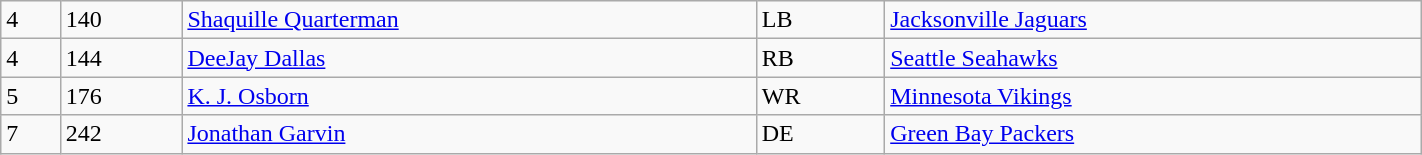<table class="wikitable" style="width:75%;">
<tr>
<td>4</td>
<td>140</td>
<td><a href='#'>Shaquille Quarterman</a></td>
<td>LB</td>
<td><a href='#'>Jacksonville Jaguars</a></td>
</tr>
<tr>
<td>4</td>
<td>144</td>
<td><a href='#'>DeeJay Dallas</a></td>
<td>RB</td>
<td><a href='#'>Seattle Seahawks</a></td>
</tr>
<tr>
<td>5</td>
<td>176</td>
<td><a href='#'>K. J. Osborn</a></td>
<td>WR</td>
<td><a href='#'>Minnesota Vikings</a></td>
</tr>
<tr>
<td>7</td>
<td>242</td>
<td><a href='#'>Jonathan Garvin</a></td>
<td>DE</td>
<td><a href='#'>Green Bay Packers</a></td>
</tr>
</table>
